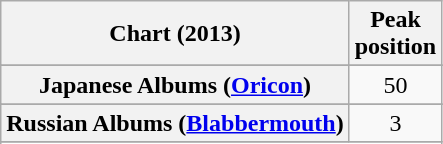<table class="wikitable sortable plainrowheaders" style="text-align:center">
<tr>
<th scope="col">Chart (2013)</th>
<th scope="col">Peak<br>position</th>
</tr>
<tr>
</tr>
<tr>
</tr>
<tr>
</tr>
<tr>
</tr>
<tr>
</tr>
<tr>
</tr>
<tr>
</tr>
<tr>
</tr>
<tr>
</tr>
<tr>
</tr>
<tr>
</tr>
<tr>
<th scope="row">Japanese Albums (<a href='#'>Oricon</a>)</th>
<td>50</td>
</tr>
<tr>
</tr>
<tr>
</tr>
<tr>
<th scope="row">Russian Albums (<a href='#'>Blabbermouth</a>)</th>
<td>3</td>
</tr>
<tr>
</tr>
<tr>
</tr>
<tr>
</tr>
<tr>
</tr>
<tr>
</tr>
<tr>
</tr>
<tr>
</tr>
<tr>
</tr>
<tr>
</tr>
</table>
